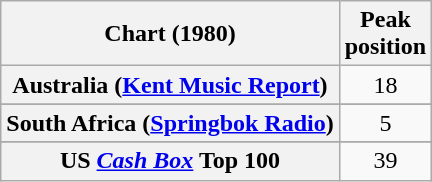<table class="wikitable sortable plainrowheaders" style="text-align:center">
<tr>
<th>Chart (1980)</th>
<th>Peak<br>position</th>
</tr>
<tr>
<th scope="row">Australia (<a href='#'>Kent Music Report</a>)</th>
<td>18</td>
</tr>
<tr>
</tr>
<tr>
</tr>
<tr>
</tr>
<tr>
</tr>
<tr>
</tr>
<tr>
</tr>
<tr>
</tr>
<tr>
<th scope="row">South Africa (<a href='#'>Springbok Radio</a>)</th>
<td>5</td>
</tr>
<tr>
</tr>
<tr>
</tr>
<tr>
<th scope="row">US <a href='#'><em>Cash Box</em></a> Top 100</th>
<td>39</td>
</tr>
</table>
